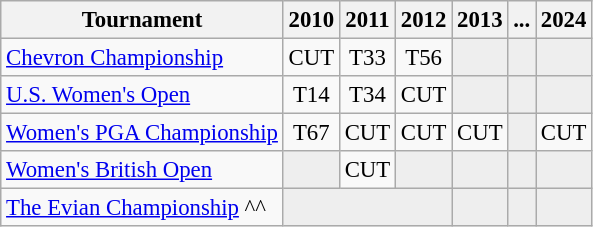<table class="wikitable" style="font-size:95%;text-align:center;">
<tr>
<th>Tournament</th>
<th>2010</th>
<th>2011</th>
<th>2012</th>
<th>2013</th>
<th>...</th>
<th>2024</th>
</tr>
<tr>
<td align=left><a href='#'>Chevron Championship</a></td>
<td>CUT</td>
<td>T33</td>
<td>T56</td>
<td style="background:#eeeeee;"></td>
<td style="background:#eeeeee;"></td>
<td style="background:#eeeeee;"></td>
</tr>
<tr>
<td align=left><a href='#'>U.S. Women's Open</a></td>
<td>T14</td>
<td>T34</td>
<td>CUT</td>
<td style="background:#eeeeee;"></td>
<td style="background:#eeeeee;"></td>
<td style="background:#eeeeee;"></td>
</tr>
<tr>
<td align=left><a href='#'>Women's PGA Championship</a></td>
<td>T67</td>
<td>CUT</td>
<td>CUT</td>
<td>CUT</td>
<td style="background:#eeeeee;"></td>
<td>CUT</td>
</tr>
<tr>
<td align=left><a href='#'>Women's British Open</a></td>
<td style="background:#eeeeee;"></td>
<td>CUT</td>
<td style="background:#eeeeee;"></td>
<td style="background:#eeeeee;"></td>
<td style="background:#eeeeee;"></td>
<td style="background:#eeeeee;"></td>
</tr>
<tr>
<td align=left><a href='#'>The Evian Championship</a> ^^</td>
<td style="background:#eeeeee;" colspan=3></td>
<td style="background:#eeeeee;"></td>
<td style="background:#eeeeee;"></td>
<td style="background:#eeeeee;"></td>
</tr>
</table>
